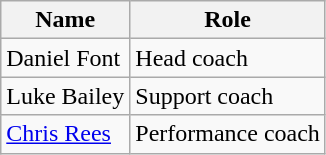<table class="wikitable">
<tr>
<th>Name</th>
<th>Role</th>
</tr>
<tr>
<td> Daniel Font</td>
<td>Head coach</td>
</tr>
<tr>
<td> Luke Bailey</td>
<td>Support coach</td>
</tr>
<tr>
<td> <a href='#'>Chris Rees</a></td>
<td>Performance coach</td>
</tr>
</table>
